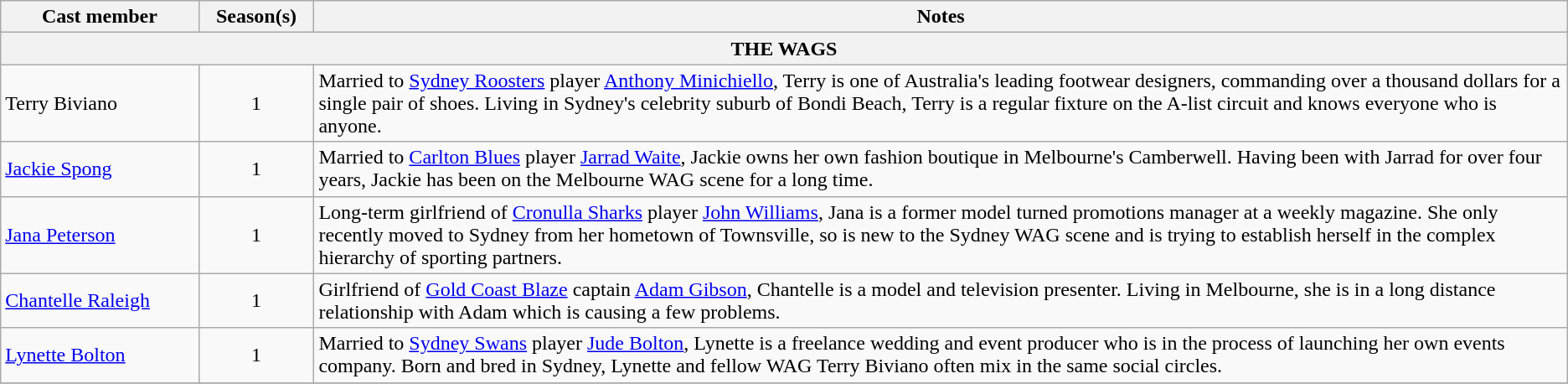<table class="wikitable">
<tr>
<th>Cast member</th>
<th>Season(s)</th>
<th width="80%">Notes</th>
</tr>
<tr>
<th colspan="3">THE WAGS</th>
</tr>
<tr>
<td>Terry Biviano</td>
<td align="center">1</td>
<td>Married to <a href='#'>Sydney Roosters</a> player <a href='#'>Anthony Minichiello</a>, Terry is one of Australia's leading footwear designers, commanding over a thousand dollars for a single pair of shoes. Living in Sydney's celebrity suburb of Bondi Beach, Terry is a regular fixture on the A-list circuit and knows everyone who is anyone.</td>
</tr>
<tr>
<td><a href='#'>Jackie Spong</a></td>
<td align="center">1</td>
<td>Married to <a href='#'>Carlton Blues</a> player <a href='#'>Jarrad Waite</a>, Jackie owns her own fashion boutique in Melbourne's Camberwell. Having been with Jarrad for over four years, Jackie has been on the Melbourne WAG scene for a long time.</td>
</tr>
<tr>
<td><a href='#'>Jana Peterson</a></td>
<td align="center">1</td>
<td>Long-term girlfriend of <a href='#'>Cronulla Sharks</a> player <a href='#'>John Williams</a>, Jana is a former model turned promotions manager at a weekly magazine. She only recently moved to Sydney from her hometown of Townsville, so is new to the Sydney WAG scene and is trying to establish herself in the complex hierarchy of sporting partners.</td>
</tr>
<tr>
<td><a href='#'>Chantelle Raleigh</a></td>
<td align="center">1</td>
<td>Girlfriend of <a href='#'>Gold Coast Blaze</a> captain <a href='#'>Adam Gibson</a>, Chantelle is a model and television presenter. Living in Melbourne, she is in a long distance relationship with Adam which is causing a few problems.</td>
</tr>
<tr>
<td><a href='#'>Lynette Bolton</a></td>
<td align="center">1</td>
<td>Married to <a href='#'>Sydney Swans</a> player <a href='#'>Jude Bolton</a>, Lynette is a freelance wedding and event producer who is in the process of launching her own events company. Born and bred in Sydney, Lynette and fellow WAG Terry Biviano often mix in the same social circles.</td>
</tr>
<tr>
</tr>
</table>
